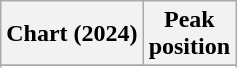<table class="wikitable sortable plainrowheaders" style="text-align:center">
<tr>
<th scope="col">Chart (2024)</th>
<th scope="col">Peak<br>position</th>
</tr>
<tr>
</tr>
<tr>
</tr>
<tr>
</tr>
<tr>
</tr>
<tr>
</tr>
<tr>
</tr>
</table>
